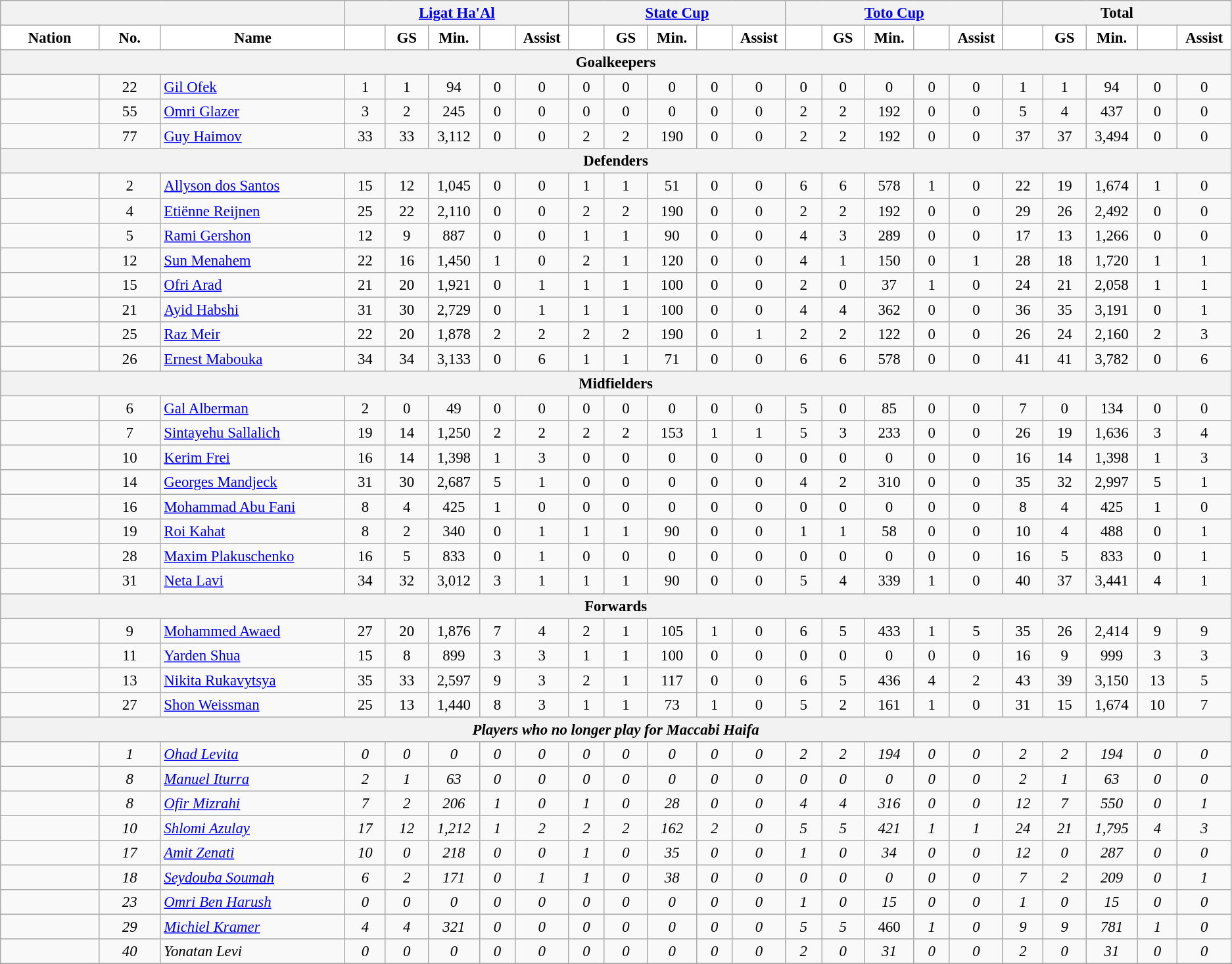<table class="wikitable" style="font-size: 95%; text-align: center">
<tr>
<th colspan=3></th>
<th colspan=5><a href='#'>Ligat Ha'Al</a></th>
<th colspan=5><a href='#'>State Cup</a></th>
<th colspan=5><a href='#'>Toto Cup</a></th>
<th colspan=5>Total</th>
</tr>
<tr>
<th width="8%" style="background: #FFFFFF">Nation</th>
<th width="5%" style="background: #FFFFFF">No.</th>
<th width="15%" style="background: #FFFFFF">Name</th>
<th width=60 style="background: #FFFFFF"></th>
<th width=60 style="background: #FFFFFF">GS</th>
<th width=60 style="background: #FFFFFF">Min.</th>
<th width=60 style="background: #FFFFFF"></th>
<th width=60 style="background: #FFFFFF">Assist</th>
<th width=60 style="background: #FFFFFF"></th>
<th width=60 style="background: #FFFFFF">GS</th>
<th width=60 style="background: #FFFFFF">Min.</th>
<th width=60 style="background: #FFFFFF"></th>
<th width=60 style="background: #FFFFFF">Assist</th>
<th width=60 style="background: #FFFFFF"></th>
<th width=60 style="background: #FFFFFF">GS</th>
<th width=60 style="background: #FFFFFF">Min.</th>
<th width=60 style="background: #FFFFFF"></th>
<th width=60 style="background: #FFFFFF">Assist</th>
<th width=60 style="background: #FFFFFF"></th>
<th width=60 style="background: #FFFFFF">GS</th>
<th width=60 style="background: #FFFFFF">Min.</th>
<th width=60 style="background: #FFFFFF"></th>
<th width=60 style="background: #FFFFFF">Assist</th>
</tr>
<tr>
<th colspan=34>Goalkeepers</th>
</tr>
<tr>
<td></td>
<td>22</td>
<td align=left><a href='#'>Gil Ofek</a></td>
<td>1 </td>
<td>1 </td>
<td>94 </td>
<td>0 </td>
<td>0 </td>
<td>0 </td>
<td>0 </td>
<td>0 </td>
<td>0 </td>
<td>0 </td>
<td>0 </td>
<td>0 </td>
<td>0 </td>
<td>0 </td>
<td>0 </td>
<td>1 </td>
<td>1 </td>
<td>94 </td>
<td>0 </td>
<td>0 </td>
</tr>
<tr>
<td></td>
<td>55</td>
<td align=left><a href='#'>Omri Glazer</a></td>
<td>3 </td>
<td>2 </td>
<td>245 </td>
<td>0 </td>
<td>0 </td>
<td>0 </td>
<td>0 </td>
<td>0 </td>
<td>0 </td>
<td>0 </td>
<td>2 </td>
<td>2 </td>
<td>192 </td>
<td>0 </td>
<td>0 </td>
<td>5 </td>
<td>4 </td>
<td>437 </td>
<td>0 </td>
<td>0 </td>
</tr>
<tr>
<td></td>
<td>77</td>
<td align=left><a href='#'>Guy Haimov</a></td>
<td>33 </td>
<td>33 </td>
<td>3,112 </td>
<td>0 </td>
<td>0 </td>
<td>2 </td>
<td>2 </td>
<td>190 </td>
<td>0 </td>
<td>0 </td>
<td>2 </td>
<td>2 </td>
<td>192 </td>
<td>0 </td>
<td>0 </td>
<td>37 </td>
<td>37 </td>
<td>3,494 </td>
<td>0 </td>
<td>0 </td>
</tr>
<tr>
<th colspan=34>Defenders</th>
</tr>
<tr>
<td></td>
<td>2</td>
<td align=left><a href='#'>Allyson dos Santos</a></td>
<td>15 </td>
<td>12 </td>
<td>1,045 </td>
<td>0 </td>
<td>0 </td>
<td>1 </td>
<td>1 </td>
<td>51 </td>
<td>0 </td>
<td>0 </td>
<td>6 </td>
<td>6 </td>
<td>578 </td>
<td>1 </td>
<td>0 </td>
<td>22 </td>
<td>19 </td>
<td>1,674 </td>
<td>1 </td>
<td>0 </td>
</tr>
<tr>
<td></td>
<td>4</td>
<td align=left><a href='#'>Etiënne Reijnen</a></td>
<td>25 </td>
<td>22 </td>
<td>2,110 </td>
<td>0 </td>
<td>0 </td>
<td>2 </td>
<td>2 </td>
<td>190 </td>
<td>0 </td>
<td>0 </td>
<td>2 </td>
<td>2 </td>
<td>192 </td>
<td>0 </td>
<td>0 </td>
<td>29 </td>
<td>26 </td>
<td>2,492 </td>
<td>0 </td>
<td>0 </td>
</tr>
<tr>
<td></td>
<td>5</td>
<td align=left><a href='#'>Rami Gershon</a></td>
<td>12 </td>
<td>9 </td>
<td>887 </td>
<td>0 </td>
<td>0 </td>
<td>1 </td>
<td>1 </td>
<td>90 </td>
<td>0 </td>
<td>0 </td>
<td>4 </td>
<td>3 </td>
<td>289 </td>
<td>0 </td>
<td>0 </td>
<td>17 </td>
<td>13 </td>
<td>1,266 </td>
<td>0 </td>
<td>0 </td>
</tr>
<tr>
<td></td>
<td>12</td>
<td align=left><a href='#'>Sun Menahem</a></td>
<td>22 </td>
<td>16 </td>
<td>1,450 </td>
<td>1 </td>
<td>0 </td>
<td>2 </td>
<td>1 </td>
<td>120 </td>
<td>0 </td>
<td>0 </td>
<td>4 </td>
<td>1 </td>
<td>150 </td>
<td>0 </td>
<td>1 </td>
<td>28 </td>
<td>18 </td>
<td>1,720 </td>
<td>1 </td>
<td>1 </td>
</tr>
<tr>
<td></td>
<td>15</td>
<td align=left><a href='#'>Ofri Arad</a></td>
<td>21 </td>
<td>20 </td>
<td>1,921 </td>
<td>0 </td>
<td>1 </td>
<td>1 </td>
<td>1 </td>
<td>100 </td>
<td>0 </td>
<td>0 </td>
<td>2 </td>
<td>0 </td>
<td>37 </td>
<td>1 </td>
<td>0 </td>
<td>24 </td>
<td>21 </td>
<td>2,058 </td>
<td>1 </td>
<td>1 </td>
</tr>
<tr>
<td></td>
<td>21</td>
<td align=left><a href='#'>Ayid Habshi</a></td>
<td>31 </td>
<td>30 </td>
<td>2,729 </td>
<td>0 </td>
<td>1 </td>
<td>1 </td>
<td>1 </td>
<td>100 </td>
<td>0 </td>
<td>0 </td>
<td>4 </td>
<td>4 </td>
<td>362 </td>
<td>0 </td>
<td>0 </td>
<td>36 </td>
<td>35 </td>
<td>3,191 </td>
<td>0 </td>
<td>1 </td>
</tr>
<tr>
<td></td>
<td>25</td>
<td align=left><a href='#'>Raz Meir</a></td>
<td>22 </td>
<td>20 </td>
<td>1,878 </td>
<td>2 </td>
<td>2 </td>
<td>2 </td>
<td>2 </td>
<td>190 </td>
<td>0 </td>
<td>1 </td>
<td>2 </td>
<td>2 </td>
<td>122 </td>
<td>0 </td>
<td>0 </td>
<td>26 </td>
<td>24 </td>
<td>2,160 </td>
<td>2 </td>
<td>3 </td>
</tr>
<tr>
<td></td>
<td>26</td>
<td align=left><a href='#'>Ernest Mabouka</a></td>
<td>34 </td>
<td>34 </td>
<td>3,133 </td>
<td>0 </td>
<td>6 </td>
<td>1 </td>
<td>1 </td>
<td>71 </td>
<td>0 </td>
<td>0 </td>
<td>6 </td>
<td>6 </td>
<td>578 </td>
<td>0 </td>
<td>0 </td>
<td>41 </td>
<td>41 </td>
<td>3,782 </td>
<td>0 </td>
<td>6 </td>
</tr>
<tr>
<th colspan=34>Midfielders</th>
</tr>
<tr>
<td></td>
<td>6</td>
<td align=left><a href='#'>Gal Alberman</a></td>
<td>2 </td>
<td>0 </td>
<td>49 </td>
<td>0 </td>
<td>0 </td>
<td>0 </td>
<td>0 </td>
<td>0 </td>
<td>0 </td>
<td>0 </td>
<td>5 </td>
<td>0 </td>
<td>85 </td>
<td>0 </td>
<td>0 </td>
<td>7 </td>
<td>0 </td>
<td>134 </td>
<td>0 </td>
<td>0 </td>
</tr>
<tr>
<td></td>
<td>7</td>
<td align=left><a href='#'>Sintayehu Sallalich</a></td>
<td>19 </td>
<td>14 </td>
<td>1,250 </td>
<td>2 </td>
<td>2 </td>
<td>2 </td>
<td>2 </td>
<td>153 </td>
<td>1 </td>
<td>1 </td>
<td>5 </td>
<td>3 </td>
<td>233 </td>
<td>0 </td>
<td>0 </td>
<td>26 </td>
<td>19 </td>
<td>1,636 </td>
<td>3 </td>
<td>4 </td>
</tr>
<tr>
<td></td>
<td>10</td>
<td align=left><a href='#'>Kerim Frei</a></td>
<td>16 </td>
<td>14 </td>
<td>1,398 </td>
<td>1 </td>
<td>3 </td>
<td>0 </td>
<td>0 </td>
<td>0 </td>
<td>0 </td>
<td>0 </td>
<td>0 </td>
<td>0 </td>
<td>0 </td>
<td>0 </td>
<td>0 </td>
<td>16 </td>
<td>14 </td>
<td>1,398 </td>
<td>1 </td>
<td>3 </td>
</tr>
<tr>
<td></td>
<td>14</td>
<td align=left><a href='#'>Georges Mandjeck</a></td>
<td>31 </td>
<td>30 </td>
<td>2,687 </td>
<td>5 </td>
<td>1 </td>
<td>0 </td>
<td>0 </td>
<td>0 </td>
<td>0 </td>
<td>0 </td>
<td>4 </td>
<td>2 </td>
<td>310 </td>
<td>0 </td>
<td>0 </td>
<td>35 </td>
<td>32 </td>
<td>2,997 </td>
<td>5 </td>
<td>1 </td>
</tr>
<tr>
<td></td>
<td>16</td>
<td align=left><a href='#'>Mohammad Abu Fani</a></td>
<td>8 </td>
<td>4 </td>
<td>425 </td>
<td>1 </td>
<td>0 </td>
<td>0 </td>
<td>0 </td>
<td>0 </td>
<td>0 </td>
<td>0 </td>
<td>0 </td>
<td>0 </td>
<td>0 </td>
<td>0 </td>
<td>0 </td>
<td>8 </td>
<td>4 </td>
<td>425 </td>
<td>1 </td>
<td>0 </td>
</tr>
<tr>
<td></td>
<td>19</td>
<td align=left><a href='#'>Roi Kahat</a></td>
<td>8 </td>
<td>2 </td>
<td>340 </td>
<td>0 </td>
<td>1 </td>
<td>1 </td>
<td>1 </td>
<td>90 </td>
<td>0 </td>
<td>0 </td>
<td>1 </td>
<td>1 </td>
<td>58 </td>
<td>0 </td>
<td>0 </td>
<td>10 </td>
<td>4 </td>
<td>488 </td>
<td>0 </td>
<td>1 </td>
</tr>
<tr>
<td></td>
<td>28</td>
<td align=left><a href='#'>Maxim Plakuschenko</a></td>
<td>16 </td>
<td>5 </td>
<td>833 </td>
<td>0 </td>
<td>1 </td>
<td>0 </td>
<td>0 </td>
<td>0 </td>
<td>0 </td>
<td>0 </td>
<td>0 </td>
<td>0 </td>
<td>0 </td>
<td>0 </td>
<td>0 </td>
<td>16 </td>
<td>5 </td>
<td>833 </td>
<td>0 </td>
<td>1 </td>
</tr>
<tr>
<td></td>
<td>31</td>
<td align=left><a href='#'>Neta Lavi</a></td>
<td>34 </td>
<td>32 </td>
<td>3,012 </td>
<td>3 </td>
<td>1 </td>
<td>1 </td>
<td>1 </td>
<td>90 </td>
<td>0 </td>
<td>0 </td>
<td>5 </td>
<td>4 </td>
<td>339 </td>
<td>1 </td>
<td>0 </td>
<td>40 </td>
<td>37 </td>
<td>3,441 </td>
<td>4 </td>
<td>1 </td>
</tr>
<tr>
<th colspan=34>Forwards</th>
</tr>
<tr>
<td></td>
<td>9</td>
<td align=left><a href='#'>Mohammed Awaed</a></td>
<td>27 </td>
<td>20 </td>
<td>1,876 </td>
<td>7 </td>
<td>4 </td>
<td>2 </td>
<td>1 </td>
<td>105 </td>
<td>1 </td>
<td>0 </td>
<td>6 </td>
<td>5 </td>
<td>433 </td>
<td>1 </td>
<td>5 </td>
<td>35 </td>
<td>26 </td>
<td>2,414 </td>
<td>9 </td>
<td>9 </td>
</tr>
<tr>
<td></td>
<td>11</td>
<td align=left><a href='#'>Yarden Shua</a></td>
<td>15 </td>
<td>8 </td>
<td>899 </td>
<td>3 </td>
<td>3 </td>
<td>1 </td>
<td>1 </td>
<td>100 </td>
<td>0 </td>
<td>0 </td>
<td>0 </td>
<td>0 </td>
<td>0 </td>
<td>0 </td>
<td>0 </td>
<td>16 </td>
<td>9 </td>
<td>999 </td>
<td>3 </td>
<td>3 </td>
</tr>
<tr>
<td> </td>
<td>13</td>
<td align=left><a href='#'>Nikita Rukavytsya</a></td>
<td>35 </td>
<td>33 </td>
<td>2,597 </td>
<td>9 </td>
<td>3 </td>
<td>2 </td>
<td>1 </td>
<td>117 </td>
<td>0 </td>
<td>0 </td>
<td>6 </td>
<td>5 </td>
<td>436 </td>
<td>4 </td>
<td>2 </td>
<td>43 </td>
<td>39 </td>
<td>3,150 </td>
<td>13 </td>
<td>5 </td>
</tr>
<tr>
<td></td>
<td>27</td>
<td align=left><a href='#'>Shon Weissman</a></td>
<td>25 </td>
<td>13 </td>
<td>1,440 </td>
<td>8 </td>
<td>3 </td>
<td>1 </td>
<td>1 </td>
<td>73 </td>
<td>1 </td>
<td>0 </td>
<td>5 </td>
<td>2 </td>
<td>161 </td>
<td>1 </td>
<td>0 </td>
<td>31 </td>
<td>15 </td>
<td>1,674 </td>
<td>10 </td>
<td>7 </td>
</tr>
<tr>
<th colspan=34><em>Players who no longer play for Maccabi Haifa</em></th>
</tr>
<tr>
<td></td>
<td><em>1</em></td>
<td align=left><em><a href='#'>Ohad Levita</a></em></td>
<td><em>0</em> </td>
<td><em>0</em> </td>
<td><em>0</em> </td>
<td><em>0</em></td>
<td><em>0</em> </td>
<td><em>0</em> </td>
<td><em>0</em> </td>
<td><em>0</em> </td>
<td><em>0</em> </td>
<td><em>0</em> </td>
<td><em>2</em> </td>
<td><em>2</em> </td>
<td><em>194</em> </td>
<td><em>0</em> </td>
<td><em>0</em> </td>
<td><em>2</em> </td>
<td><em>2</em> </td>
<td><em>194</em> </td>
<td><em>0</em> </td>
<td><em>0</em> </td>
</tr>
<tr>
<td></td>
<td><em>8</em></td>
<td align=left><em><a href='#'>Manuel Iturra</a></em></td>
<td><em>2</em> </td>
<td><em>1</em> </td>
<td><em>63</em> </td>
<td><em>0</em> </td>
<td><em>0</em> </td>
<td><em>0</em> </td>
<td><em>0</em> </td>
<td><em>0</em> </td>
<td><em>0</em> </td>
<td><em>0</em> </td>
<td><em>0</em> </td>
<td><em>0</em> </td>
<td><em>0</em> </td>
<td><em>0</em> </td>
<td><em>0</em> </td>
<td><em>2</em> </td>
<td><em>1</em> </td>
<td><em>63</em> </td>
<td><em>0</em> </td>
<td><em>0</em> </td>
</tr>
<tr>
<td></td>
<td><em>8</em></td>
<td align=left><em><a href='#'>Ofir Mizrahi</a></em></td>
<td><em>7</em> </td>
<td><em>2</em> </td>
<td><em>206</em> </td>
<td><em>1</em> </td>
<td><em>0</em> </td>
<td><em>1</em> </td>
<td><em>0</em> </td>
<td><em>28</em> </td>
<td><em>0</em> </td>
<td><em>0</em> </td>
<td><em>4</em> </td>
<td><em>4</em> </td>
<td><em>316</em> </td>
<td><em>0</em> </td>
<td><em>0</em> </td>
<td><em>12</em> </td>
<td><em>7</em> </td>
<td><em>550</em> </td>
<td><em>0</em> </td>
<td><em>1</em> </td>
</tr>
<tr>
<td></td>
<td><em>10</em></td>
<td align=left><em><a href='#'>Shlomi Azulay</a></em></td>
<td><em>17</em> </td>
<td><em>12</em> </td>
<td><em>1,212</em> </td>
<td><em>1</em> </td>
<td><em>2</em> </td>
<td><em>2</em> </td>
<td><em>2</em> </td>
<td><em>162</em> </td>
<td><em>2</em> </td>
<td><em>0</em> </td>
<td><em>5</em> </td>
<td><em>5</em> </td>
<td><em>421</em> </td>
<td><em>1</em> </td>
<td><em>1</em> </td>
<td><em>24</em> </td>
<td><em>21</em> </td>
<td><em>1,795</em> </td>
<td><em>4</em> </td>
<td><em>3</em> </td>
</tr>
<tr>
<td></td>
<td><em>17</em></td>
<td align=left><em><a href='#'>Amit Zenati</a></em></td>
<td><em>10</em> </td>
<td><em>0</em> </td>
<td><em>218</em> </td>
<td><em>0</em> </td>
<td><em>0</em> </td>
<td><em>1</em> </td>
<td><em>0</em> </td>
<td><em>35</em> </td>
<td><em>0</em> </td>
<td><em>0</em> </td>
<td><em>1</em> </td>
<td><em>0</em> </td>
<td><em>34</em> </td>
<td><em>0</em> </td>
<td><em>0</em> </td>
<td><em>12</em> </td>
<td><em>0</em> </td>
<td><em>287</em> </td>
<td><em>0</em> </td>
<td><em>0</em> </td>
</tr>
<tr>
<td></td>
<td><em>18</em></td>
<td align=left><em><a href='#'>Seydouba Soumah</a></em></td>
<td><em>6</em> </td>
<td><em>2</em> </td>
<td><em>171</em> </td>
<td><em>0</em> </td>
<td><em>1</em> </td>
<td><em>1</em> </td>
<td><em>0</em> </td>
<td><em>38</em> </td>
<td><em>0</em> </td>
<td><em>0</em> </td>
<td><em>0</em> </td>
<td><em>0</em> </td>
<td><em>0</em> </td>
<td><em>0</em> </td>
<td><em>0</em> </td>
<td><em>7</em> </td>
<td><em>2</em> </td>
<td><em>209</em> </td>
<td><em>0</em> </td>
<td><em>1</em> </td>
</tr>
<tr>
<td></td>
<td><em>23</em></td>
<td align=left><em><a href='#'>Omri Ben Harush</a></em></td>
<td><em>0</em> </td>
<td><em>0</em> </td>
<td><em>0</em> </td>
<td><em>0</em></td>
<td><em>0</em> </td>
<td><em>0</em> </td>
<td><em>0</em> </td>
<td><em>0</em> </td>
<td><em>0</em> </td>
<td><em>0</em> </td>
<td><em>1</em> </td>
<td><em>0</em> </td>
<td><em>15</em> </td>
<td><em>0</em> </td>
<td><em>0</em> </td>
<td><em>1</em> </td>
<td><em>0</em> </td>
<td><em>15</em> </td>
<td><em>0</em> </td>
<td><em>0</em> </td>
</tr>
<tr>
<td></td>
<td><em>29</em></td>
<td align=left><em><a href='#'>Michiel Kramer</a></em></td>
<td><em>4</em> </td>
<td><em>4</em> </td>
<td><em>321</em> </td>
<td><em>0</em> </td>
<td><em>0</em> </td>
<td><em>0</em> </td>
<td><em>0</em> </td>
<td><em>0</em> </td>
<td><em>0</em> </td>
<td><em>0</em> </td>
<td><em>5</em> </td>
<td><em>5</em> </td>
<td>460 </td>
<td><em>1</em> </td>
<td><em>0</em> </td>
<td><em>9</em> </td>
<td><em>9</em> </td>
<td><em>781</em> </td>
<td><em>1</em> </td>
<td><em>0</em> </td>
</tr>
<tr>
<td></td>
<td><em>40</em></td>
<td align=left><em>Yonatan Levi</em></td>
<td><em>0</em> </td>
<td><em>0</em> </td>
<td><em>0</em> </td>
<td><em>0</em></td>
<td><em>0</em> </td>
<td><em>0</em> </td>
<td><em>0</em> </td>
<td><em>0</em> </td>
<td><em>0</em> </td>
<td><em>0</em> </td>
<td><em>2</em> </td>
<td><em>0</em> </td>
<td><em>31</em> </td>
<td><em>0</em> </td>
<td><em>0</em> </td>
<td><em>2</em> </td>
<td><em>0</em> </td>
<td><em>31</em> </td>
<td><em>0</em> </td>
<td><em>0</em> </td>
</tr>
<tr>
</tr>
</table>
